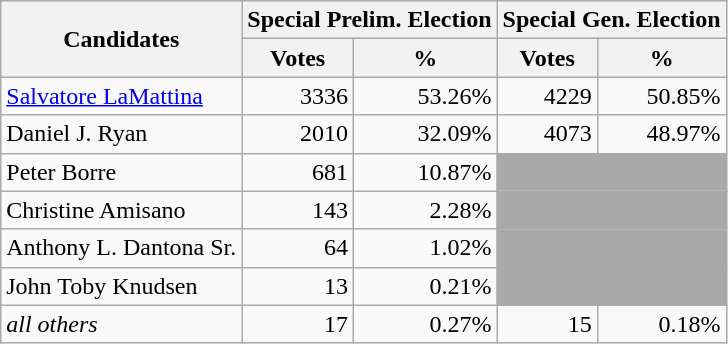<table class=wikitable>
<tr>
<th colspan=1 rowspan=2><strong>Candidates</strong></th>
<th colspan=2><strong>Special Prelim. Election</strong></th>
<th colspan=2><strong>Special Gen. Election</strong></th>
</tr>
<tr>
<th>Votes</th>
<th>%</th>
<th>Votes</th>
<th>%</th>
</tr>
<tr>
<td><a href='#'>Salvatore LaMattina</a></td>
<td align="right">3336</td>
<td align="right">53.26%</td>
<td align="right">4229</td>
<td align="right">50.85%</td>
</tr>
<tr>
<td>Daniel J. Ryan</td>
<td align="right">2010</td>
<td align="right">32.09%</td>
<td align="right">4073</td>
<td align="right">48.97%</td>
</tr>
<tr>
<td>Peter Borre</td>
<td align="right">681</td>
<td align="right">10.87%</td>
<td colspan=2 bgcolor=darkgray> </td>
</tr>
<tr>
<td>Christine Amisano</td>
<td align="right">143</td>
<td align="right">2.28%</td>
<td colspan=2 bgcolor=darkgray> </td>
</tr>
<tr>
<td>Anthony L. Dantona Sr.</td>
<td align="right">64</td>
<td align="right">1.02%</td>
<td colspan=2 bgcolor=darkgray> </td>
</tr>
<tr>
<td>John Toby Knudsen</td>
<td align="right">13</td>
<td align="right">0.21%</td>
<td colspan=2 bgcolor=darkgray> </td>
</tr>
<tr>
<td><em>all others</em></td>
<td align="right">17</td>
<td align="right">0.27%</td>
<td align="right">15</td>
<td align="right">0.18%</td>
</tr>
</table>
